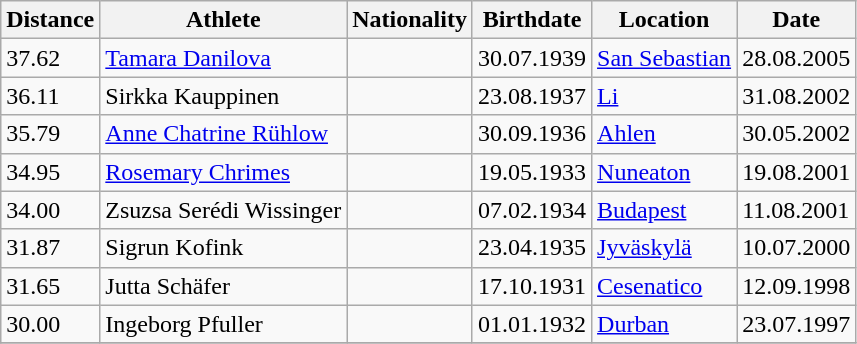<table class="wikitable">
<tr>
<th>Distance</th>
<th>Athlete</th>
<th>Nationality</th>
<th>Birthdate</th>
<th>Location</th>
<th>Date</th>
</tr>
<tr>
<td>37.62</td>
<td><a href='#'>Tamara Danilova</a></td>
<td></td>
<td>30.07.1939</td>
<td><a href='#'>San Sebastian</a></td>
<td>28.08.2005</td>
</tr>
<tr>
<td>36.11</td>
<td>Sirkka Kauppinen</td>
<td></td>
<td>23.08.1937</td>
<td><a href='#'>Li</a></td>
<td>31.08.2002</td>
</tr>
<tr>
<td>35.79</td>
<td><a href='#'>Anne Chatrine Rühlow</a></td>
<td></td>
<td>30.09.1936</td>
<td><a href='#'>Ahlen</a></td>
<td>30.05.2002</td>
</tr>
<tr>
<td>34.95</td>
<td><a href='#'>Rosemary Chrimes</a></td>
<td></td>
<td>19.05.1933</td>
<td><a href='#'>Nuneaton</a></td>
<td>19.08.2001</td>
</tr>
<tr>
<td>34.00</td>
<td>Zsuzsa Serédi Wissinger</td>
<td></td>
<td>07.02.1934</td>
<td><a href='#'>Budapest</a></td>
<td>11.08.2001</td>
</tr>
<tr>
<td>31.87</td>
<td>Sigrun Kofink</td>
<td></td>
<td>23.04.1935</td>
<td><a href='#'>Jyväskylä</a></td>
<td>10.07.2000</td>
</tr>
<tr>
<td>31.65</td>
<td>Jutta Schäfer</td>
<td></td>
<td>17.10.1931</td>
<td><a href='#'>Cesenatico</a></td>
<td>12.09.1998</td>
</tr>
<tr>
<td>30.00</td>
<td>Ingeborg Pfuller</td>
<td></td>
<td>01.01.1932</td>
<td><a href='#'>Durban</a></td>
<td>23.07.1997</td>
</tr>
<tr>
</tr>
</table>
